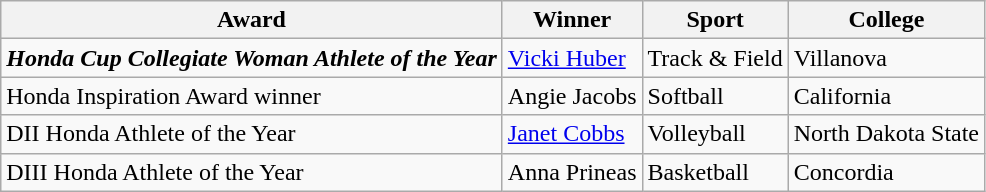<table class="wikitable">
<tr>
<th>Award</th>
<th>Winner</th>
<th>Sport</th>
<th>College</th>
</tr>
<tr>
<td><strong><em>Honda Cup<strong> Collegiate Woman Athlete of the Year<em></td>
<td><a href='#'>Vicki Huber</a></td>
<td>Track & Field</td>
<td>Villanova</td>
</tr>
<tr>
<td></em>Honda Inspiration Award winner<em></td>
<td>Angie Jacobs</td>
<td>Softball</td>
<td>California</td>
</tr>
<tr>
<td></em>DII Honda Athlete of the Year<em></td>
<td><a href='#'>Janet Cobbs</a></td>
<td>Volleyball</td>
<td>North Dakota State</td>
</tr>
<tr>
<td></em>DIII Honda Athlete of the Year<em></td>
<td>Anna Prineas</td>
<td>Basketball</td>
<td>Concordia</td>
</tr>
</table>
